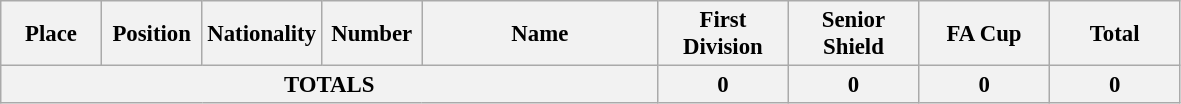<table class="wikitable" style="font-size: 95%; text-align: center;">
<tr>
<th width=60>Place</th>
<th width=60>Position</th>
<th width=60>Nationality</th>
<th width=60>Number</th>
<th width=150>Name</th>
<th width=80>First Division</th>
<th width=80>Senior Shield</th>
<th width=80>FA Cup</th>
<th width=80><strong>Total</strong></th>
</tr>
<tr>
<th colspan=5>TOTALS</th>
<th>0</th>
<th>0</th>
<th>0</th>
<th>0</th>
</tr>
</table>
